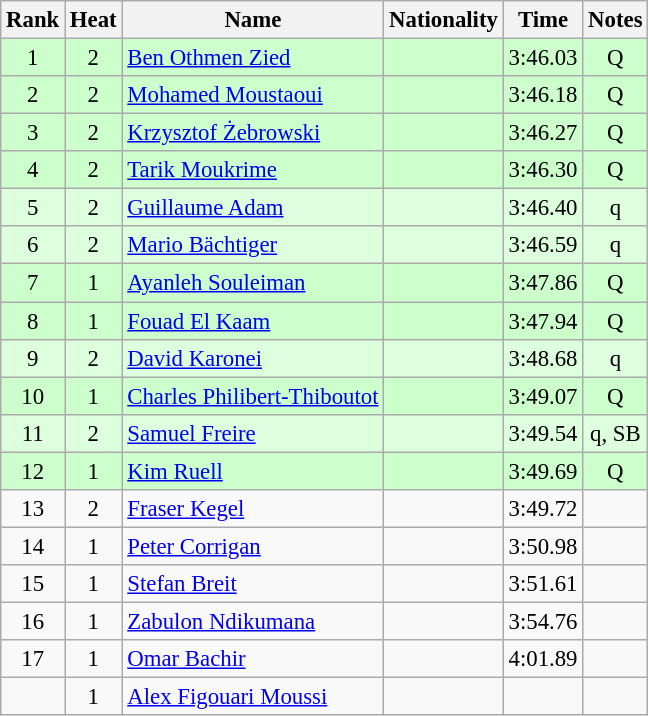<table class="wikitable sortable" style="text-align:center; font-size:95%">
<tr>
<th>Rank</th>
<th>Heat</th>
<th>Name</th>
<th>Nationality</th>
<th>Time</th>
<th>Notes</th>
</tr>
<tr bgcolor=ccffcc>
<td>1</td>
<td>2</td>
<td align=left><a href='#'>Ben Othmen Zied</a></td>
<td align=left></td>
<td>3:46.03</td>
<td>Q</td>
</tr>
<tr bgcolor=ccffcc>
<td>2</td>
<td>2</td>
<td align=left><a href='#'>Mohamed Moustaoui</a></td>
<td align=left></td>
<td>3:46.18</td>
<td>Q</td>
</tr>
<tr bgcolor=ccffcc>
<td>3</td>
<td>2</td>
<td align=left><a href='#'>Krzysztof Żebrowski</a></td>
<td align=left></td>
<td>3:46.27</td>
<td>Q</td>
</tr>
<tr bgcolor=ccffcc>
<td>4</td>
<td>2</td>
<td align=left><a href='#'>Tarik Moukrime</a></td>
<td align=left></td>
<td>3:46.30</td>
<td>Q</td>
</tr>
<tr bgcolor=ddffdd>
<td>5</td>
<td>2</td>
<td align=left><a href='#'>Guillaume Adam</a></td>
<td align=left></td>
<td>3:46.40</td>
<td>q</td>
</tr>
<tr bgcolor=ddffdd>
<td>6</td>
<td>2</td>
<td align=left><a href='#'>Mario Bächtiger</a></td>
<td align=left></td>
<td>3:46.59</td>
<td>q</td>
</tr>
<tr bgcolor=ccffcc>
<td>7</td>
<td>1</td>
<td align=left><a href='#'>Ayanleh Souleiman</a></td>
<td align=left></td>
<td>3:47.86</td>
<td>Q</td>
</tr>
<tr bgcolor=ccffcc>
<td>8</td>
<td>1</td>
<td align=left><a href='#'>Fouad El Kaam</a></td>
<td align=left></td>
<td>3:47.94</td>
<td>Q</td>
</tr>
<tr bgcolor=ddffdd>
<td>9</td>
<td>2</td>
<td align=left><a href='#'>David Karonei</a></td>
<td align=left></td>
<td>3:48.68</td>
<td>q</td>
</tr>
<tr bgcolor=ccffcc>
<td>10</td>
<td>1</td>
<td align=left><a href='#'>Charles Philibert-Thiboutot</a></td>
<td align=left></td>
<td>3:49.07</td>
<td>Q</td>
</tr>
<tr bgcolor=ddffdd>
<td>11</td>
<td>2</td>
<td align=left><a href='#'>Samuel Freire</a></td>
<td align=left></td>
<td>3:49.54</td>
<td>q, SB</td>
</tr>
<tr bgcolor=ccffcc>
<td>12</td>
<td>1</td>
<td align=left><a href='#'>Kim Ruell</a></td>
<td align=left></td>
<td>3:49.69</td>
<td>Q</td>
</tr>
<tr>
<td>13</td>
<td>2</td>
<td align=left><a href='#'>Fraser Kegel</a></td>
<td align=left></td>
<td>3:49.72</td>
<td></td>
</tr>
<tr>
<td>14</td>
<td>1</td>
<td align=left><a href='#'>Peter Corrigan</a></td>
<td align=left></td>
<td>3:50.98</td>
<td></td>
</tr>
<tr>
<td>15</td>
<td>1</td>
<td align=left><a href='#'>Stefan Breit</a></td>
<td align=left></td>
<td>3:51.61</td>
<td></td>
</tr>
<tr>
<td>16</td>
<td>1</td>
<td align=left><a href='#'>Zabulon Ndikumana</a></td>
<td align=left></td>
<td>3:54.76</td>
<td></td>
</tr>
<tr>
<td>17</td>
<td>1</td>
<td align=left><a href='#'>Omar Bachir</a></td>
<td align=left></td>
<td>4:01.89</td>
<td></td>
</tr>
<tr>
<td></td>
<td>1</td>
<td align=left><a href='#'>Alex Figouari Moussi</a></td>
<td align=left></td>
<td></td>
<td></td>
</tr>
</table>
